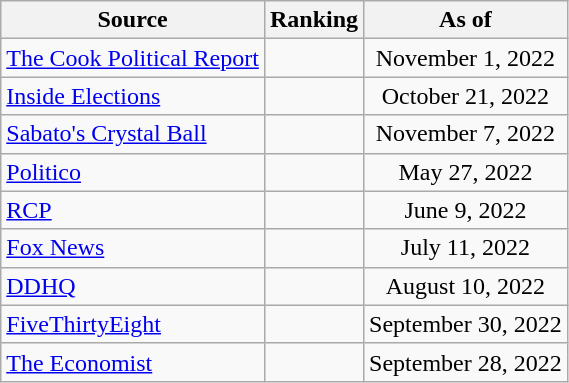<table class="wikitable" style="text-align:center">
<tr>
<th>Source</th>
<th>Ranking</th>
<th>As of</th>
</tr>
<tr>
<td align=left><a href='#'>The Cook Political Report</a></td>
<td></td>
<td>November 1, 2022</td>
</tr>
<tr>
<td align=left><a href='#'>Inside Elections</a></td>
<td></td>
<td>October 21, 2022</td>
</tr>
<tr>
<td align=left><a href='#'>Sabato's Crystal Ball</a></td>
<td></td>
<td>November 7, 2022</td>
</tr>
<tr>
<td align=left><a href='#'>Politico</a></td>
<td></td>
<td>May 27, 2022</td>
</tr>
<tr>
<td style="text-align:left;"><a href='#'>RCP</a></td>
<td></td>
<td>June 9, 2022</td>
</tr>
<tr>
<td align=left><a href='#'>Fox News</a></td>
<td></td>
<td>July 11, 2022</td>
</tr>
<tr>
<td align="left"><a href='#'>DDHQ</a></td>
<td></td>
<td>August 10, 2022</td>
</tr>
<tr>
<td align="left"><a href='#'>FiveThirtyEight</a></td>
<td></td>
<td>September 30, 2022</td>
</tr>
<tr>
<td align="left"><a href='#'>The Economist</a></td>
<td></td>
<td>September 28, 2022</td>
</tr>
</table>
